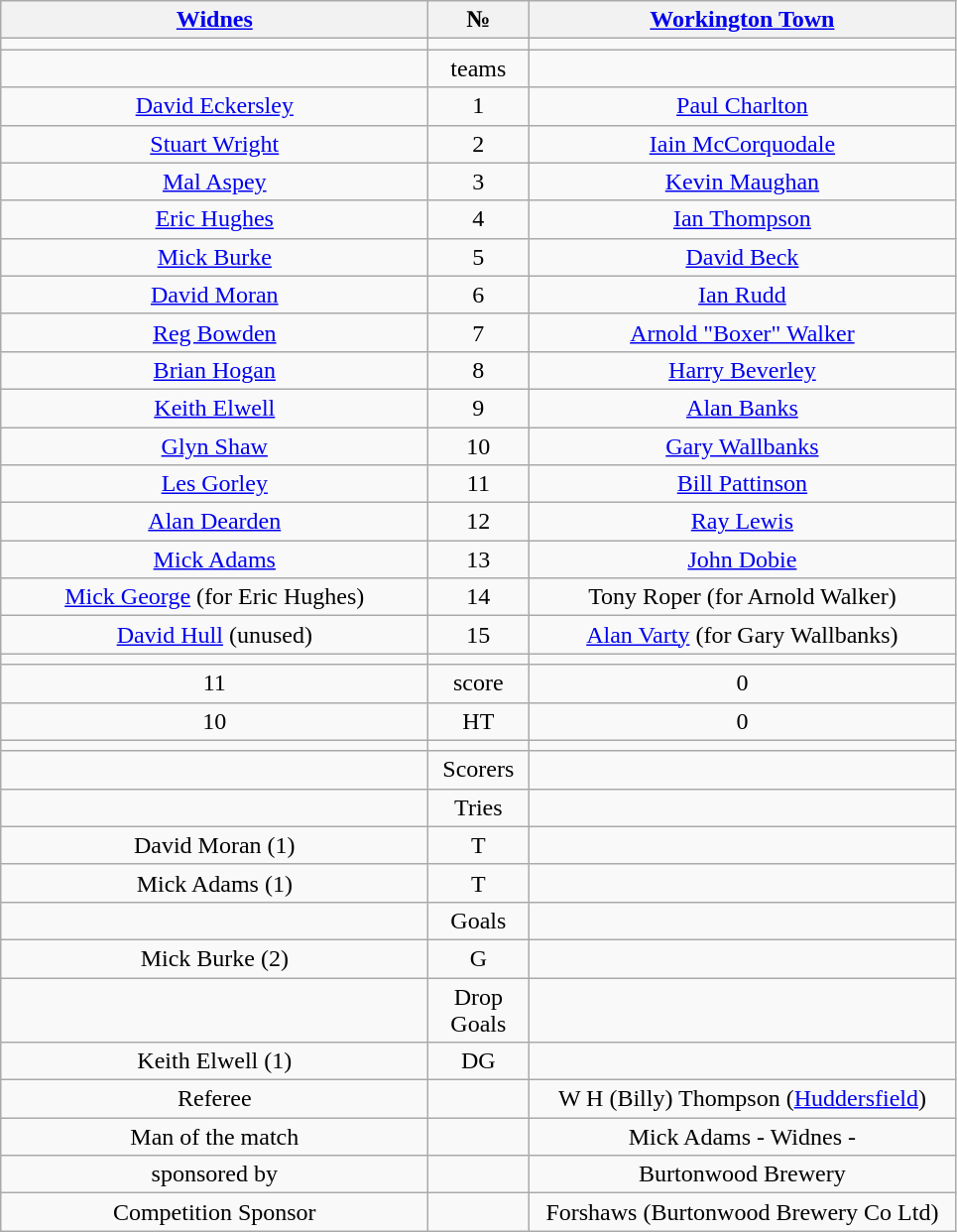<table class="wikitable" style="text-align:center;">
<tr>
<th width=280 abbr=winner><a href='#'>Widnes</a></th>
<th width=60 abbr="Number">№</th>
<th width=280 abbr=runner-up><a href='#'>Workington Town</a></th>
</tr>
<tr>
<td></td>
<td></td>
<td></td>
</tr>
<tr>
<td></td>
<td>teams</td>
<td></td>
</tr>
<tr>
<td><a href='#'>David Eckersley</a></td>
<td>1</td>
<td><a href='#'>Paul Charlton</a></td>
</tr>
<tr>
<td><a href='#'>Stuart Wright</a></td>
<td>2</td>
<td><a href='#'>Iain McCorquodale</a></td>
</tr>
<tr>
<td><a href='#'>Mal Aspey</a></td>
<td>3</td>
<td><a href='#'>Kevin Maughan</a></td>
</tr>
<tr>
<td><a href='#'>Eric Hughes</a></td>
<td>4</td>
<td><a href='#'>Ian Thompson</a></td>
</tr>
<tr>
<td><a href='#'>Mick Burke</a></td>
<td>5</td>
<td><a href='#'>David Beck</a></td>
</tr>
<tr>
<td><a href='#'>David Moran</a></td>
<td>6</td>
<td><a href='#'>Ian Rudd</a></td>
</tr>
<tr>
<td><a href='#'>Reg Bowden</a></td>
<td>7</td>
<td><a href='#'>Arnold "Boxer" Walker</a></td>
</tr>
<tr>
<td><a href='#'>Brian Hogan</a></td>
<td>8</td>
<td><a href='#'>Harry Beverley</a></td>
</tr>
<tr>
<td><a href='#'>Keith Elwell</a></td>
<td>9</td>
<td><a href='#'>Alan Banks</a></td>
</tr>
<tr>
<td><a href='#'>Glyn Shaw</a></td>
<td>10</td>
<td><a href='#'>Gary Wallbanks</a></td>
</tr>
<tr>
<td><a href='#'>Les Gorley</a></td>
<td>11</td>
<td><a href='#'>Bill Pattinson</a></td>
</tr>
<tr>
<td><a href='#'>Alan Dearden</a></td>
<td>12</td>
<td><a href='#'>Ray Lewis</a></td>
</tr>
<tr>
<td><a href='#'>Mick Adams</a></td>
<td>13</td>
<td><a href='#'>John Dobie</a></td>
</tr>
<tr>
<td><a href='#'>Mick George</a> (for Eric Hughes)</td>
<td>14</td>
<td>Tony Roper (for Arnold Walker)</td>
</tr>
<tr>
<td><a href='#'>David Hull</a> (unused)</td>
<td>15</td>
<td><a href='#'>Alan Varty</a> (for Gary Wallbanks)</td>
</tr>
<tr>
<td></td>
<td></td>
<td></td>
</tr>
<tr>
<td>11</td>
<td>score</td>
<td>0</td>
</tr>
<tr>
<td>10</td>
<td>HT</td>
<td>0</td>
</tr>
<tr>
<td></td>
<td></td>
<td></td>
</tr>
<tr>
<td></td>
<td>Scorers</td>
<td></td>
</tr>
<tr>
<td></td>
<td>Tries</td>
<td></td>
</tr>
<tr>
<td>David Moran (1)</td>
<td>T</td>
<td></td>
</tr>
<tr>
<td>Mick Adams (1)</td>
<td>T</td>
<td></td>
</tr>
<tr>
<td></td>
<td>Goals</td>
<td></td>
</tr>
<tr>
<td>Mick Burke (2)</td>
<td>G</td>
<td></td>
</tr>
<tr>
<td></td>
<td>Drop Goals</td>
<td></td>
</tr>
<tr>
<td>Keith Elwell (1)</td>
<td>DG</td>
<td></td>
</tr>
<tr>
<td>Referee</td>
<td></td>
<td>W H (Billy) Thompson (<a href='#'>Huddersfield</a>)</td>
</tr>
<tr>
<td>Man of the match</td>
<td></td>
<td>Mick Adams - Widnes - </td>
</tr>
<tr>
<td>sponsored by</td>
<td></td>
<td>Burtonwood Brewery</td>
</tr>
<tr>
<td>Competition Sponsor</td>
<td></td>
<td>Forshaws (Burtonwood Brewery Co Ltd)</td>
</tr>
</table>
